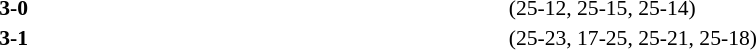<table width=100% cellspacing=1>
<tr>
<th width=20%></th>
<th width=12%></th>
<th width=20%></th>
<th width=33%></th>
<td></td>
</tr>
<tr style=font-size:90%>
<td align=right></td>
<td align=center><strong>3-0</strong></td>
<td></td>
<td>(25-12, 25-15, 25-14)</td>
<td></td>
</tr>
<tr style=font-size:90%>
<td align=right></td>
<td align=center><strong>3-1</strong></td>
<td></td>
<td>(25-23, 17-25, 25-21, 25-18)</td>
</tr>
</table>
